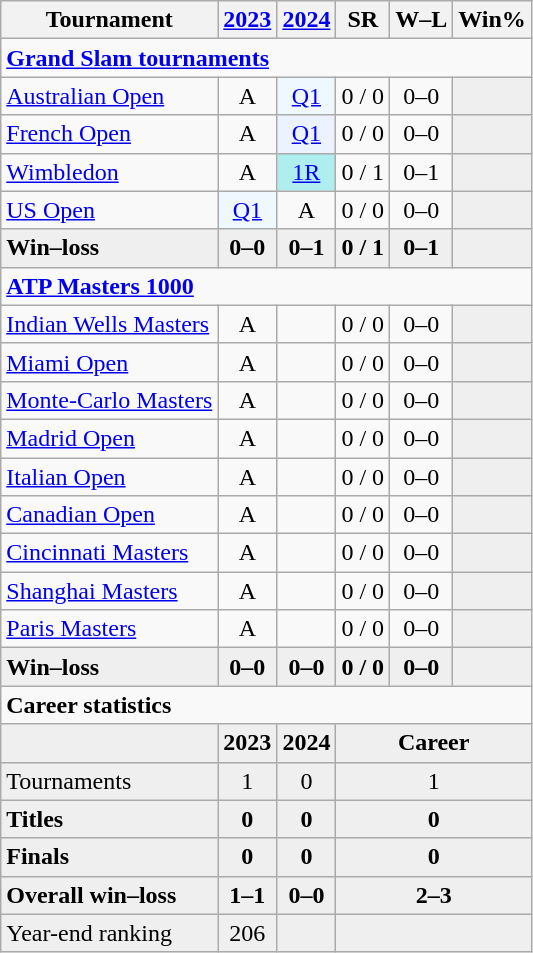<table class=wikitable style=text-align:center;>
<tr>
<th>Tournament</th>
<th><a href='#'>2023</a></th>
<th><a href='#'>2024</a></th>
<th>SR</th>
<th>W–L</th>
<th>Win%</th>
</tr>
<tr>
<td colspan=7 align="left"><strong><a href='#'>Grand Slam tournaments</a></strong></td>
</tr>
<tr>
<td align=left><a href='#'>Australian Open</a></td>
<td>A</td>
<td bgcolor=f0f8ff><a href='#'>Q1</a></td>
<td>0 / 0</td>
<td>0–0</td>
<td bgcolor=efefef></td>
</tr>
<tr>
<td align=left><a href='#'>French Open</a></td>
<td>A</td>
<td bgcolor=ecf2ff><a href='#'>Q1</a></td>
<td>0 / 0</td>
<td>0–0</td>
<td bgcolor=efefef></td>
</tr>
<tr>
<td align=left><a href='#'>Wimbledon</a></td>
<td>A</td>
<td bgcolor=afeeee><a href='#'>1R</a></td>
<td>0 / 1</td>
<td>0–1</td>
<td bgcolor=efefef></td>
</tr>
<tr>
<td align=left><a href='#'>US Open</a></td>
<td bgcolor=f0f8ff><a href='#'>Q1</a></td>
<td>A</td>
<td>0 / 0</td>
<td>0–0</td>
<td bgcolor=efefef></td>
</tr>
<tr style=font-weight:bold;background:#efefef>
<td style=text-align:left>Win–loss</td>
<td>0–0</td>
<td>0–1</td>
<td>0 / 1</td>
<td>0–1</td>
<td bgcolor=efefef></td>
</tr>
<tr>
<td colspan=7 align="left"><strong><a href='#'>ATP Masters 1000</a></strong></td>
</tr>
<tr>
<td align=left><a href='#'>Indian Wells Masters</a></td>
<td>A</td>
<td></td>
<td>0 / 0</td>
<td>0–0</td>
<td bgcolor=efefef></td>
</tr>
<tr>
<td align=left><a href='#'>Miami Open</a></td>
<td>A</td>
<td></td>
<td>0 / 0</td>
<td>0–0</td>
<td bgcolor=efefef></td>
</tr>
<tr>
<td align=left><a href='#'>Monte-Carlo Masters</a></td>
<td>A</td>
<td></td>
<td>0 / 0</td>
<td>0–0</td>
<td bgcolor=efefef></td>
</tr>
<tr>
<td align=left><a href='#'>Madrid Open</a></td>
<td>A</td>
<td></td>
<td>0 / 0</td>
<td>0–0</td>
<td bgcolor=efefef></td>
</tr>
<tr>
<td align=left><a href='#'>Italian Open</a></td>
<td>A</td>
<td></td>
<td>0 / 0</td>
<td>0–0</td>
<td bgcolor=efefef></td>
</tr>
<tr>
<td align=left><a href='#'>Canadian Open</a></td>
<td>A</td>
<td></td>
<td>0 / 0</td>
<td>0–0</td>
<td bgcolor=efefef></td>
</tr>
<tr>
<td align=left><a href='#'>Cincinnati Masters</a></td>
<td>A</td>
<td></td>
<td>0 / 0</td>
<td>0–0</td>
<td bgcolor=efefef></td>
</tr>
<tr>
<td align=left><a href='#'>Shanghai Masters</a></td>
<td>A</td>
<td></td>
<td>0 / 0</td>
<td>0–0</td>
<td bgcolor=efefef></td>
</tr>
<tr>
<td align=left><a href='#'>Paris Masters</a></td>
<td>A</td>
<td></td>
<td>0 / 0</td>
<td>0–0</td>
<td bgcolor=efefef></td>
</tr>
<tr style=font-weight:bold;background:#efefef>
<td style=text-align:left>Win–loss</td>
<td>0–0</td>
<td>0–0</td>
<td>0 / 0</td>
<td>0–0</td>
<td bgcolor=efefef></td>
</tr>
<tr>
<td colspan="7" align="left"><strong>Career statistics</strong></td>
</tr>
<tr style=font-weight:bold;background:#efefef>
<td></td>
<td>2023</td>
<td>2024</td>
<td colspan="3">Career</td>
</tr>
<tr bgcolor=efefef>
<td align=left>Tournaments</td>
<td>1</td>
<td>0</td>
<td colspan="3">1</td>
</tr>
<tr style=font-weight:bold;background:#efefef>
<td style=text-align:left>Titles</td>
<td>0</td>
<td>0</td>
<td colspan="3">0</td>
</tr>
<tr style=font-weight:bold;background:#efefef>
<td style=text-align:left>Finals</td>
<td>0</td>
<td>0</td>
<td colspan="3">0</td>
</tr>
<tr style=font-weight:bold;background:#efefef>
<td style=text-align:left>Overall win–loss</td>
<td>1–1</td>
<td>0–0</td>
<td colspan="3">2–3</td>
</tr>
<tr bgcolor=efefef>
<td align=left>Year-end ranking</td>
<td>206</td>
<td></td>
<td colspan="3"><strong></strong></td>
</tr>
</table>
